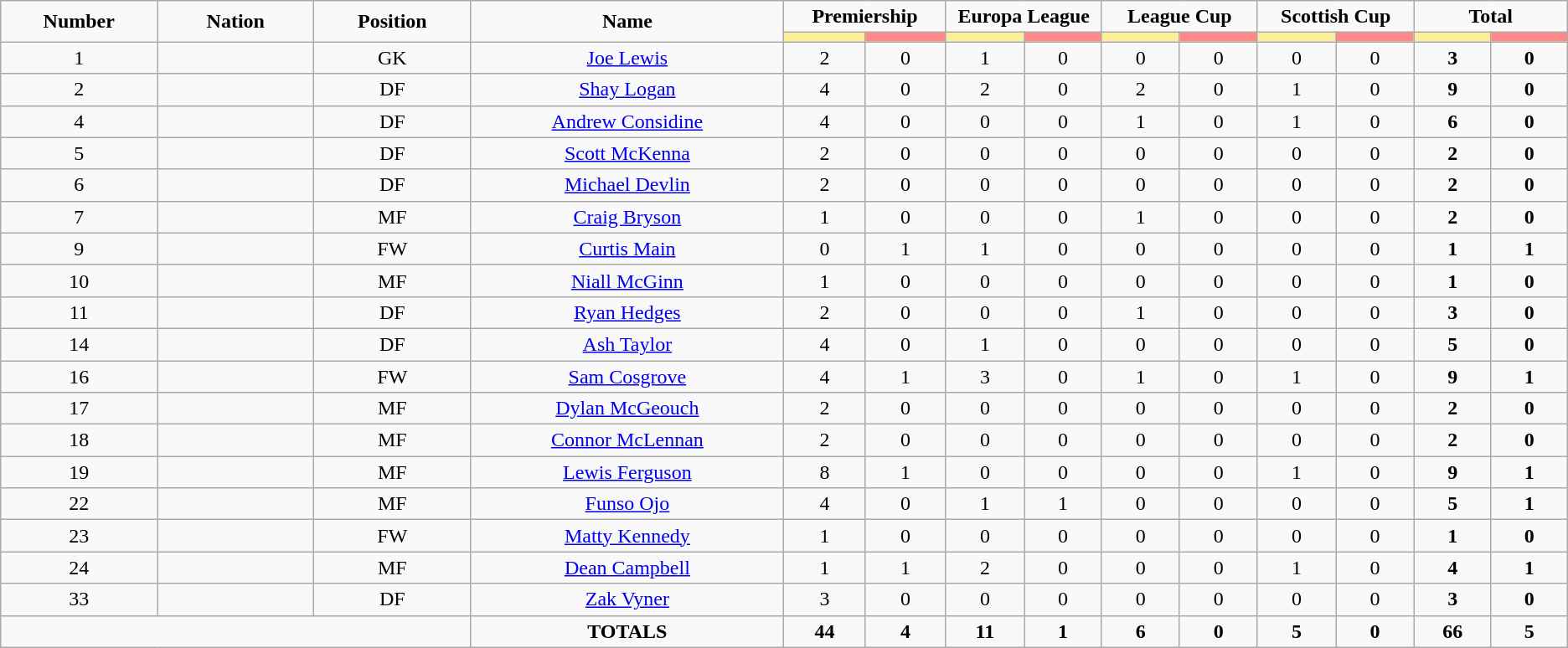<table class="wikitable" style="font-size: 100%; text-align: center;">
<tr>
<td rowspan="2" width="10%" align="center"><strong>Number</strong></td>
<td rowspan="2" width="10%" align="center"><strong>Nation</strong></td>
<td rowspan="2" width="10%" align="center"><strong>Position</strong></td>
<td rowspan="2" width="20%" align="center"><strong>Name</strong></td>
<td colspan="2" align="center"><strong>Premiership</strong></td>
<td colspan="2" align="center"><strong>Europa League</strong></td>
<td colspan="2" align="center"><strong>League Cup</strong></td>
<td colspan="2" align="center"><strong>Scottish Cup</strong></td>
<td colspan="2" align="center"><strong>Total </strong></td>
</tr>
<tr>
<th width=60 style="background: #FFEE99"></th>
<th width=60 style="background: #FF8888"></th>
<th width=60 style="background: #FFEE99"></th>
<th width=60 style="background: #FF8888"></th>
<th width=60 style="background: #FFEE99"></th>
<th width=60 style="background: #FF8888"></th>
<th width=60 style="background: #FFEE99"></th>
<th width=60 style="background: #FF8888"></th>
<th width=60 style="background: #FFEE99"></th>
<th width=60 style="background: #FF8888"></th>
</tr>
<tr>
<td>1</td>
<td></td>
<td>GK</td>
<td><a href='#'>Joe Lewis</a></td>
<td>2</td>
<td>0</td>
<td>1</td>
<td>0</td>
<td>0</td>
<td>0</td>
<td>0</td>
<td>0</td>
<td><strong>3</strong></td>
<td><strong>0</strong></td>
</tr>
<tr>
<td>2</td>
<td></td>
<td>DF</td>
<td><a href='#'>Shay Logan</a></td>
<td>4</td>
<td>0</td>
<td>2</td>
<td>0</td>
<td>2</td>
<td>0</td>
<td>1</td>
<td>0</td>
<td><strong>9</strong></td>
<td><strong>0</strong></td>
</tr>
<tr>
<td>4</td>
<td></td>
<td>DF</td>
<td><a href='#'>Andrew Considine</a></td>
<td>4</td>
<td>0</td>
<td>0</td>
<td>0</td>
<td>1</td>
<td>0</td>
<td>1</td>
<td>0</td>
<td><strong>6</strong></td>
<td><strong>0</strong></td>
</tr>
<tr>
<td>5</td>
<td></td>
<td>DF</td>
<td><a href='#'>Scott McKenna</a></td>
<td>2</td>
<td>0</td>
<td>0</td>
<td>0</td>
<td>0</td>
<td>0</td>
<td>0</td>
<td>0</td>
<td><strong>2</strong></td>
<td><strong>0</strong></td>
</tr>
<tr>
<td>6</td>
<td></td>
<td>DF</td>
<td><a href='#'>Michael Devlin</a></td>
<td>2</td>
<td>0</td>
<td>0</td>
<td>0</td>
<td>0</td>
<td>0</td>
<td>0</td>
<td>0</td>
<td><strong>2</strong></td>
<td><strong>0</strong></td>
</tr>
<tr>
<td>7</td>
<td></td>
<td>MF</td>
<td><a href='#'>Craig Bryson</a></td>
<td>1</td>
<td>0</td>
<td>0</td>
<td>0</td>
<td>1</td>
<td>0</td>
<td>0</td>
<td>0</td>
<td><strong>2</strong></td>
<td><strong>0</strong></td>
</tr>
<tr>
<td>9</td>
<td></td>
<td>FW</td>
<td><a href='#'>Curtis Main</a></td>
<td>0</td>
<td>1</td>
<td>1</td>
<td>0</td>
<td>0</td>
<td>0</td>
<td>0</td>
<td>0</td>
<td><strong>1</strong></td>
<td><strong>1</strong></td>
</tr>
<tr>
<td>10</td>
<td></td>
<td>MF</td>
<td><a href='#'>Niall McGinn</a></td>
<td>1</td>
<td>0</td>
<td>0</td>
<td>0</td>
<td>0</td>
<td>0</td>
<td>0</td>
<td>0</td>
<td><strong>1</strong></td>
<td><strong>0</strong></td>
</tr>
<tr>
<td>11</td>
<td></td>
<td>DF</td>
<td><a href='#'>Ryan Hedges</a></td>
<td>2</td>
<td>0</td>
<td>0</td>
<td>0</td>
<td>1</td>
<td>0</td>
<td>0</td>
<td>0</td>
<td><strong>3</strong></td>
<td><strong>0</strong></td>
</tr>
<tr>
<td>14</td>
<td></td>
<td>DF</td>
<td><a href='#'>Ash Taylor</a></td>
<td>4</td>
<td>0</td>
<td>1</td>
<td>0</td>
<td>0</td>
<td>0</td>
<td>0</td>
<td>0</td>
<td><strong>5</strong></td>
<td><strong>0</strong></td>
</tr>
<tr>
<td>16</td>
<td></td>
<td>FW</td>
<td><a href='#'>Sam Cosgrove</a></td>
<td>4</td>
<td>1</td>
<td>3</td>
<td>0</td>
<td>1</td>
<td>0</td>
<td>1</td>
<td>0</td>
<td><strong>9</strong></td>
<td><strong>1</strong></td>
</tr>
<tr>
<td>17</td>
<td></td>
<td>MF</td>
<td><a href='#'>Dylan McGeouch</a></td>
<td>2</td>
<td>0</td>
<td>0</td>
<td>0</td>
<td>0</td>
<td>0</td>
<td>0</td>
<td>0</td>
<td><strong>2</strong></td>
<td><strong>0</strong></td>
</tr>
<tr>
<td>18</td>
<td></td>
<td>MF</td>
<td><a href='#'>Connor McLennan</a></td>
<td>2</td>
<td>0</td>
<td>0</td>
<td>0</td>
<td>0</td>
<td>0</td>
<td>0</td>
<td>0</td>
<td><strong>2</strong></td>
<td><strong>0</strong></td>
</tr>
<tr>
<td>19</td>
<td></td>
<td>MF</td>
<td><a href='#'>Lewis Ferguson</a></td>
<td>8</td>
<td>1</td>
<td>0</td>
<td>0</td>
<td>0</td>
<td>0</td>
<td>1</td>
<td>0</td>
<td><strong>9</strong></td>
<td><strong>1</strong></td>
</tr>
<tr>
<td>22</td>
<td></td>
<td>MF</td>
<td><a href='#'>Funso Ojo</a></td>
<td>4</td>
<td>0</td>
<td>1</td>
<td>1</td>
<td>0</td>
<td>0</td>
<td>0</td>
<td>0</td>
<td><strong>5</strong></td>
<td><strong>1</strong></td>
</tr>
<tr>
<td>23</td>
<td></td>
<td>FW</td>
<td><a href='#'>Matty Kennedy</a></td>
<td>1</td>
<td>0</td>
<td>0</td>
<td>0</td>
<td>0</td>
<td>0</td>
<td>0</td>
<td>0</td>
<td><strong>1</strong></td>
<td><strong>0</strong></td>
</tr>
<tr>
<td>24</td>
<td></td>
<td>MF</td>
<td><a href='#'>Dean Campbell</a></td>
<td>1</td>
<td>1</td>
<td>2</td>
<td>0</td>
<td>0</td>
<td>0</td>
<td>1</td>
<td>0</td>
<td><strong>4</strong></td>
<td><strong>1</strong></td>
</tr>
<tr>
<td>33</td>
<td></td>
<td>DF</td>
<td><a href='#'>Zak Vyner</a></td>
<td>3</td>
<td>0</td>
<td>0</td>
<td>0</td>
<td>0</td>
<td>0</td>
<td>0</td>
<td>0</td>
<td><strong>3</strong></td>
<td><strong>0</strong></td>
</tr>
<tr>
<td colspan="3"></td>
<td><strong>TOTALS</strong></td>
<td><strong>44</strong></td>
<td><strong>4</strong></td>
<td><strong>11</strong></td>
<td><strong>1</strong></td>
<td><strong>6</strong></td>
<td><strong>0</strong></td>
<td><strong>5</strong></td>
<td><strong>0</strong></td>
<td><strong>66</strong></td>
<td><strong>5</strong></td>
</tr>
</table>
